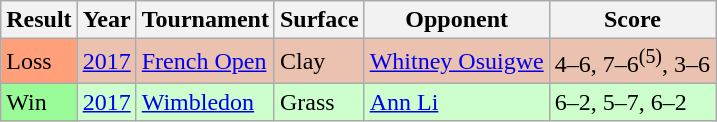<table class="sortable wikitable">
<tr>
<th>Result</th>
<th>Year</th>
<th>Tournament</th>
<th>Surface</th>
<th>Opponent</th>
<th class="unsortable">Score</th>
</tr>
<tr style="background:#ebc2af;">
<td style="background:#ffa07a;">Loss</td>
<td><a href='#'>2017</a></td>
<td><a href='#'>French Open</a></td>
<td>Clay</td>
<td> <a href='#'>Whitney Osuigwe</a></td>
<td>4–6, 7–6<sup>(5)</sup>, 3–6</td>
</tr>
<tr style="background:#ccffcc;">
<td bgcolor=98fb98>Win</td>
<td><a href='#'>2017</a></td>
<td><a href='#'>Wimbledon</a></td>
<td>Grass</td>
<td> <a href='#'>Ann Li</a></td>
<td>6–2, 5–7, 6–2</td>
</tr>
</table>
